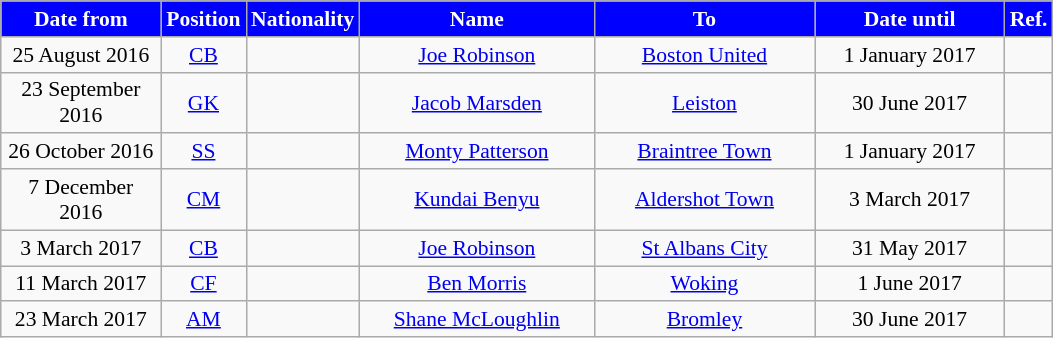<table class="wikitable"  style="text-align:center; font-size:90%; ">
<tr>
<th style="background:#0000FF; color:white; width:100px;">Date from</th>
<th style="background:#0000FF; color:white; width:50px;">Position</th>
<th style="background:#0000FF; color:white; width:50px;">Nationality</th>
<th style="background:#0000FF; color:white; width:150px;">Name</th>
<th style="background:#0000FF; color:white; width:140px;">To</th>
<th style="background:#0000FF; color:white; width:120px;">Date until</th>
<th style="background:#0000FF; color:white; width:25px;">Ref.</th>
</tr>
<tr>
<td>25 August 2016</td>
<td><a href='#'>CB</a></td>
<td></td>
<td><a href='#'>Joe Robinson</a></td>
<td> <a href='#'>Boston United</a></td>
<td>1 January 2017</td>
<td></td>
</tr>
<tr>
<td>23 September 2016</td>
<td><a href='#'>GK</a></td>
<td></td>
<td><a href='#'>Jacob Marsden</a></td>
<td> <a href='#'>Leiston</a></td>
<td>30 June 2017</td>
<td></td>
</tr>
<tr>
<td>26 October 2016</td>
<td><a href='#'>SS</a></td>
<td></td>
<td><a href='#'>Monty Patterson</a></td>
<td> <a href='#'>Braintree Town</a></td>
<td>1 January 2017</td>
<td></td>
</tr>
<tr>
<td>7 December 2016</td>
<td><a href='#'>CM</a></td>
<td></td>
<td><a href='#'>Kundai Benyu</a></td>
<td> <a href='#'>Aldershot Town</a></td>
<td>3 March 2017</td>
<td></td>
</tr>
<tr>
<td>3 March 2017</td>
<td><a href='#'>CB</a></td>
<td></td>
<td><a href='#'>Joe Robinson</a></td>
<td> <a href='#'>St Albans City</a></td>
<td>31 May 2017</td>
<td></td>
</tr>
<tr>
<td>11 March 2017</td>
<td><a href='#'>CF</a></td>
<td></td>
<td><a href='#'>Ben Morris</a></td>
<td> <a href='#'>Woking</a></td>
<td>1 June 2017</td>
<td></td>
</tr>
<tr>
<td>23 March 2017</td>
<td><a href='#'>AM</a></td>
<td></td>
<td><a href='#'>Shane McLoughlin</a></td>
<td> <a href='#'>Bromley</a></td>
<td>30 June 2017</td>
<td></td>
</tr>
</table>
